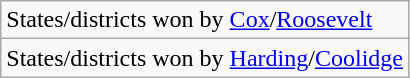<table class="wikitable">
<tr>
<td>States/districts won by <a href='#'>Cox</a>/<a href='#'>Roosevelt</a></td>
</tr>
<tr>
<td>States/districts won by <a href='#'>Harding</a>/<a href='#'>Coolidge</a></td>
</tr>
</table>
